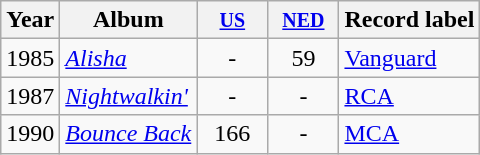<table class="wikitable">
<tr>
<th>Year</th>
<th>Album</th>
<th width="40"><small><a href='#'>US</a><br></small></th>
<th width="40"><small><a href='#'>NED</a><br></small></th>
<th>Record label</th>
</tr>
<tr>
<td>1985</td>
<td><em><a href='#'>Alisha</a></em></td>
<td align="center">-</td>
<td align="center">59</td>
<td><a href='#'>Vanguard</a></td>
</tr>
<tr>
<td>1987</td>
<td><em><a href='#'>Nightwalkin'</a> </em></td>
<td align="center">-</td>
<td align="center">-</td>
<td><a href='#'>RCA</a></td>
</tr>
<tr>
<td>1990</td>
<td><em><a href='#'>Bounce Back</a></em></td>
<td align="center">166</td>
<td align="center">-</td>
<td><a href='#'>MCA</a></td>
</tr>
</table>
